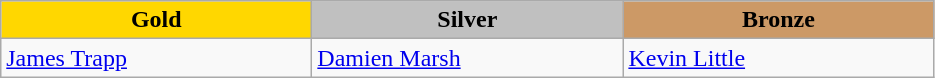<table class="wikitable" style="text-align:left">
<tr align="center">
<td width=200 bgcolor=gold><strong>Gold</strong></td>
<td width=200 bgcolor=silver><strong>Silver</strong></td>
<td width=200 bgcolor=CC9966><strong>Bronze</strong></td>
</tr>
<tr>
<td><a href='#'>James Trapp</a><br><em></em></td>
<td><a href='#'>Damien Marsh</a><br><em></em></td>
<td><a href='#'>Kevin Little</a><br><em></em></td>
</tr>
</table>
